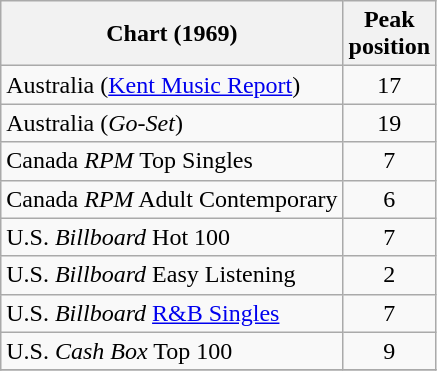<table class="wikitable sortable">
<tr>
<th>Chart (1969)</th>
<th>Peak<br>position</th>
</tr>
<tr>
<td>Australia (<a href='#'>Kent Music Report</a>)</td>
<td style="text-align:center;">17</td>
</tr>
<tr>
<td>Australia (<em>Go-Set</em>)</td>
<td style="text-align:center;">19</td>
</tr>
<tr>
<td>Canada <em>RPM</em> Top Singles</td>
<td style="text-align:center;">7</td>
</tr>
<tr>
<td>Canada <em>RPM</em> Adult Contemporary</td>
<td style="text-align:center;">6</td>
</tr>
<tr>
<td>U.S. <em>Billboard</em> Hot 100</td>
<td style="text-align:center;">7</td>
</tr>
<tr>
<td>U.S. <em>Billboard</em> Easy Listening</td>
<td style="text-align:center;">2</td>
</tr>
<tr>
<td>U.S. <em>Billboard</em> <a href='#'>R&B Singles</a></td>
<td style="text-align:center;">7</td>
</tr>
<tr>
<td>U.S. <em>Cash Box</em> Top 100</td>
<td style="text-align:center;">9</td>
</tr>
<tr>
</tr>
</table>
